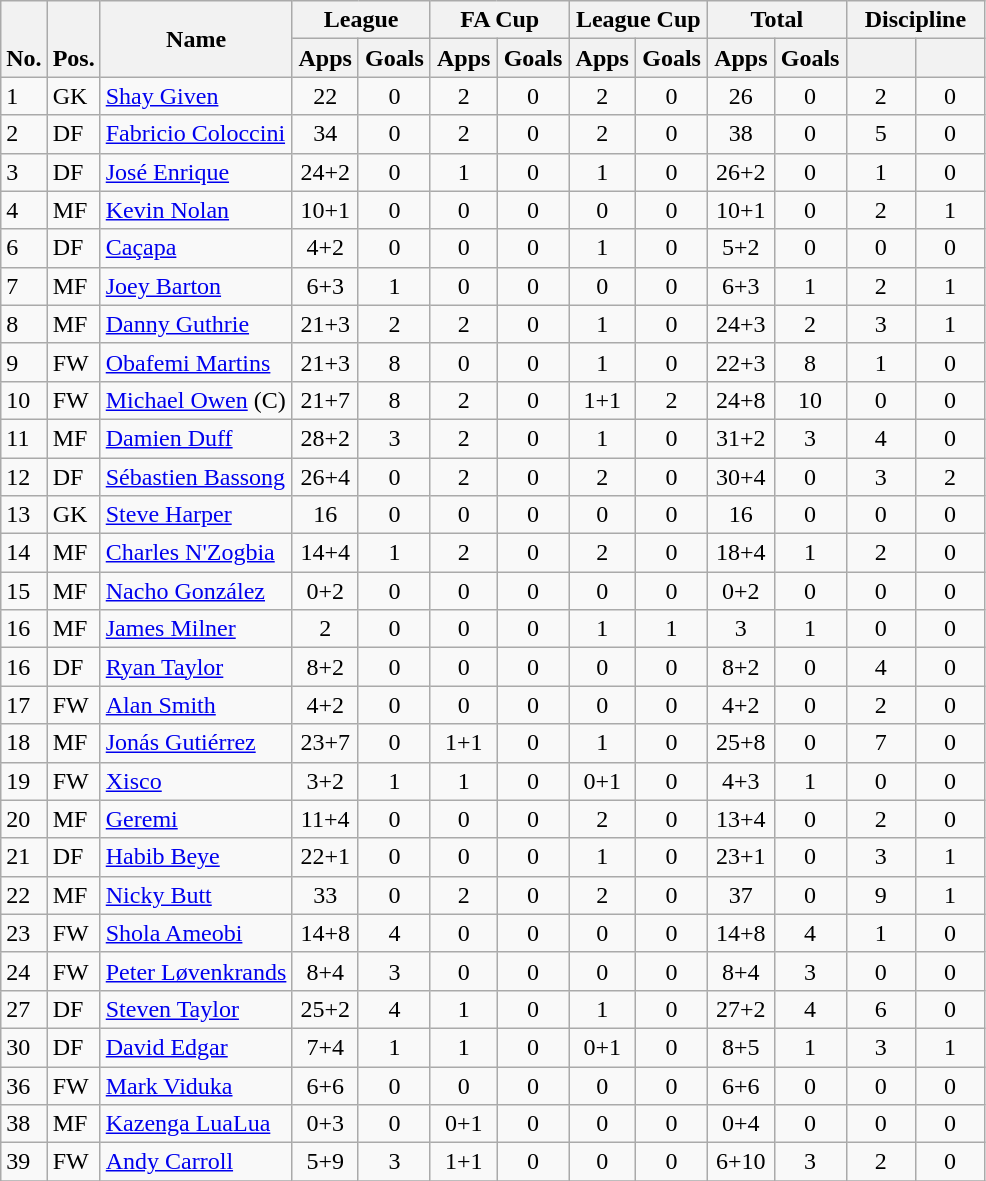<table class="wikitable" style="text-align:center">
<tr>
<th rowspan="2" valign="bottom">No.</th>
<th rowspan="2" valign="bottom">Pos.</th>
<th rowspan="2">Name</th>
<th colspan="2" width="85">League</th>
<th colspan="2" width="85">FA Cup</th>
<th colspan="2" width="85">League Cup</th>
<th colspan="2" width="85">Total</th>
<th colspan="2" width="85">Discipline</th>
</tr>
<tr>
<th>Apps</th>
<th>Goals</th>
<th>Apps</th>
<th>Goals</th>
<th>Apps</th>
<th>Goals</th>
<th>Apps</th>
<th>Goals</th>
<th></th>
<th></th>
</tr>
<tr>
<td align="left">1</td>
<td align="left">GK</td>
<td align="left"> <a href='#'>Shay Given</a></td>
<td>22</td>
<td>0</td>
<td>2</td>
<td>0</td>
<td>2</td>
<td>0</td>
<td>26</td>
<td>0</td>
<td>2</td>
<td>0</td>
</tr>
<tr>
<td align="left">2</td>
<td align="left">DF</td>
<td align="left"> <a href='#'>Fabricio Coloccini</a></td>
<td>34</td>
<td>0</td>
<td>2</td>
<td>0</td>
<td>2</td>
<td>0</td>
<td>38</td>
<td>0</td>
<td>5</td>
<td>0</td>
</tr>
<tr>
<td align="left">3</td>
<td align="left">DF</td>
<td align="left"> <a href='#'>José Enrique</a></td>
<td>24+2</td>
<td>0</td>
<td>1</td>
<td>0</td>
<td>1</td>
<td>0</td>
<td>26+2</td>
<td>0</td>
<td>1</td>
<td>0</td>
</tr>
<tr>
<td align="left">4</td>
<td align="left">MF</td>
<td align="left"> <a href='#'>Kevin Nolan</a></td>
<td>10+1</td>
<td>0</td>
<td>0</td>
<td>0</td>
<td>0</td>
<td>0</td>
<td>10+1</td>
<td>0</td>
<td>2</td>
<td>1</td>
</tr>
<tr>
<td align="left">6</td>
<td align="left">DF</td>
<td align="left"> <a href='#'>Caçapa</a></td>
<td>4+2</td>
<td>0</td>
<td>0</td>
<td>0</td>
<td>1</td>
<td>0</td>
<td>5+2</td>
<td>0</td>
<td>0</td>
<td>0</td>
</tr>
<tr>
<td align="left">7</td>
<td align="left">MF</td>
<td align="left"> <a href='#'>Joey Barton</a></td>
<td>6+3</td>
<td>1</td>
<td>0</td>
<td>0</td>
<td>0</td>
<td>0</td>
<td>6+3</td>
<td>1</td>
<td>2</td>
<td>1</td>
</tr>
<tr>
<td align="left">8</td>
<td align="left">MF</td>
<td align="left"> <a href='#'>Danny Guthrie</a></td>
<td>21+3</td>
<td>2</td>
<td>2</td>
<td>0</td>
<td>1</td>
<td>0</td>
<td>24+3</td>
<td>2</td>
<td>3</td>
<td>1</td>
</tr>
<tr>
<td align="left">9</td>
<td align="left">FW</td>
<td align="left"> <a href='#'>Obafemi Martins</a></td>
<td>21+3</td>
<td>8</td>
<td>0</td>
<td>0</td>
<td>1</td>
<td>0</td>
<td>22+3</td>
<td>8</td>
<td>1</td>
<td>0</td>
</tr>
<tr>
<td align="left">10</td>
<td align="left">FW</td>
<td align="left"> <a href='#'>Michael Owen</a> (C)</td>
<td>21+7</td>
<td>8</td>
<td>2</td>
<td>0</td>
<td>1+1</td>
<td>2</td>
<td>24+8</td>
<td>10</td>
<td>0</td>
<td>0</td>
</tr>
<tr>
<td align="left">11</td>
<td align="left">MF</td>
<td align="left"> <a href='#'>Damien Duff</a></td>
<td>28+2</td>
<td>3</td>
<td>2</td>
<td>0</td>
<td>1</td>
<td>0</td>
<td>31+2</td>
<td>3</td>
<td>4</td>
<td>0</td>
</tr>
<tr>
<td align="left">12</td>
<td align="left">DF</td>
<td align="left"> <a href='#'>Sébastien Bassong</a></td>
<td>26+4</td>
<td>0</td>
<td>2</td>
<td>0</td>
<td>2</td>
<td>0</td>
<td>30+4</td>
<td>0</td>
<td>3</td>
<td>2</td>
</tr>
<tr>
<td align="left">13</td>
<td align="left">GK</td>
<td align="left"> <a href='#'>Steve Harper</a></td>
<td>16</td>
<td>0</td>
<td>0</td>
<td>0</td>
<td>0</td>
<td>0</td>
<td>16</td>
<td>0</td>
<td>0</td>
<td>0</td>
</tr>
<tr>
<td align="left">14</td>
<td align="left">MF</td>
<td align="left"> <a href='#'>Charles N'Zogbia</a></td>
<td>14+4</td>
<td>1</td>
<td>2</td>
<td>0</td>
<td>2</td>
<td>0</td>
<td>18+4</td>
<td>1</td>
<td>2</td>
<td>0</td>
</tr>
<tr>
<td align="left">15</td>
<td align="left">MF</td>
<td align="left"> <a href='#'>Nacho González</a></td>
<td>0+2</td>
<td>0</td>
<td>0</td>
<td>0</td>
<td>0</td>
<td>0</td>
<td>0+2</td>
<td>0</td>
<td>0</td>
<td>0</td>
</tr>
<tr>
<td align="left">16</td>
<td align="left">MF</td>
<td align="left"> <a href='#'>James Milner</a></td>
<td>2</td>
<td>0</td>
<td>0</td>
<td>0</td>
<td>1</td>
<td>1</td>
<td>3</td>
<td>1</td>
<td>0</td>
<td>0</td>
</tr>
<tr>
<td align="left">16</td>
<td align="left">DF</td>
<td align="left"> <a href='#'>Ryan Taylor</a></td>
<td>8+2</td>
<td>0</td>
<td>0</td>
<td>0</td>
<td>0</td>
<td>0</td>
<td>8+2</td>
<td>0</td>
<td>4</td>
<td>0</td>
</tr>
<tr>
<td align="left">17</td>
<td align="left">FW</td>
<td align="left"> <a href='#'>Alan Smith</a></td>
<td>4+2</td>
<td>0</td>
<td>0</td>
<td>0</td>
<td>0</td>
<td>0</td>
<td>4+2</td>
<td>0</td>
<td>2</td>
<td>0</td>
</tr>
<tr>
<td align="left">18</td>
<td align="left">MF</td>
<td align="left"> <a href='#'>Jonás Gutiérrez</a></td>
<td>23+7</td>
<td>0</td>
<td>1+1</td>
<td>0</td>
<td>1</td>
<td>0</td>
<td>25+8</td>
<td>0</td>
<td>7</td>
<td>0</td>
</tr>
<tr>
<td align="left">19</td>
<td align="left">FW</td>
<td align="left"> <a href='#'>Xisco</a></td>
<td>3+2</td>
<td>1</td>
<td>1</td>
<td>0</td>
<td>0+1</td>
<td>0</td>
<td>4+3</td>
<td>1</td>
<td>0</td>
<td>0</td>
</tr>
<tr>
<td align="left">20</td>
<td align="left">MF</td>
<td align="left"> <a href='#'>Geremi</a></td>
<td>11+4</td>
<td>0</td>
<td>0</td>
<td>0</td>
<td>2</td>
<td>0</td>
<td>13+4</td>
<td>0</td>
<td>2</td>
<td>0</td>
</tr>
<tr>
<td align="left">21</td>
<td align="left">DF</td>
<td align="left"> <a href='#'>Habib Beye</a></td>
<td>22+1</td>
<td>0</td>
<td>0</td>
<td>0</td>
<td>1</td>
<td>0</td>
<td>23+1</td>
<td>0</td>
<td>3</td>
<td>1</td>
</tr>
<tr>
<td align="left">22</td>
<td align="left">MF</td>
<td align="left"> <a href='#'>Nicky Butt</a></td>
<td>33</td>
<td>0</td>
<td>2</td>
<td>0</td>
<td>2</td>
<td>0</td>
<td>37</td>
<td>0</td>
<td>9</td>
<td>1</td>
</tr>
<tr>
<td align="left">23</td>
<td align="left">FW</td>
<td align="left"> <a href='#'>Shola Ameobi</a></td>
<td>14+8</td>
<td>4</td>
<td>0</td>
<td>0</td>
<td>0</td>
<td>0</td>
<td>14+8</td>
<td>4</td>
<td>1</td>
<td>0</td>
</tr>
<tr>
<td align="left">24</td>
<td align="left">FW</td>
<td align="left"> <a href='#'>Peter Løvenkrands</a></td>
<td>8+4</td>
<td>3</td>
<td>0</td>
<td>0</td>
<td>0</td>
<td>0</td>
<td>8+4</td>
<td>3</td>
<td>0</td>
<td>0</td>
</tr>
<tr>
<td align="left">27</td>
<td align="left">DF</td>
<td align="left"> <a href='#'>Steven Taylor</a></td>
<td>25+2</td>
<td>4</td>
<td>1</td>
<td>0</td>
<td>1</td>
<td>0</td>
<td>27+2</td>
<td>4</td>
<td>6</td>
<td>0</td>
</tr>
<tr>
<td align="left">30</td>
<td align="left">DF</td>
<td align="left"> <a href='#'>David Edgar</a></td>
<td>7+4</td>
<td>1</td>
<td>1</td>
<td>0</td>
<td>0+1</td>
<td>0</td>
<td>8+5</td>
<td>1</td>
<td>3</td>
<td>1</td>
</tr>
<tr>
<td align="left">36</td>
<td align="left">FW</td>
<td align="left"> <a href='#'>Mark Viduka</a></td>
<td>6+6</td>
<td>0</td>
<td>0</td>
<td>0</td>
<td>0</td>
<td>0</td>
<td>6+6</td>
<td>0</td>
<td>0</td>
<td>0</td>
</tr>
<tr>
<td align="left">38</td>
<td align="left">MF</td>
<td align="left"> <a href='#'>Kazenga LuaLua</a></td>
<td>0+3</td>
<td>0</td>
<td>0+1</td>
<td>0</td>
<td>0</td>
<td>0</td>
<td>0+4</td>
<td>0</td>
<td>0</td>
<td>0</td>
</tr>
<tr>
<td align="left">39</td>
<td align="left">FW</td>
<td align="left"> <a href='#'>Andy Carroll</a></td>
<td>5+9</td>
<td>3</td>
<td>1+1</td>
<td>0</td>
<td>0</td>
<td>0</td>
<td>6+10</td>
<td>3</td>
<td>2</td>
<td>0</td>
</tr>
<tr>
</tr>
</table>
